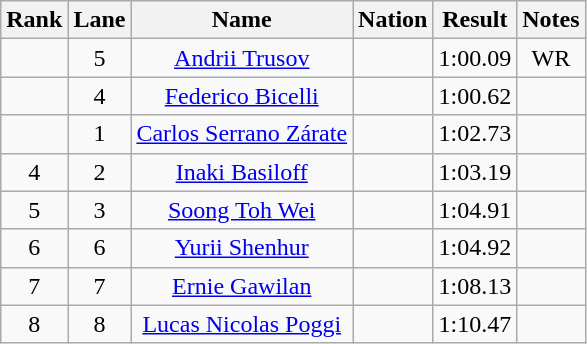<table class='wikitable sortable' style='text-align:center'>
<tr>
<th>Rank</th>
<th>Lane</th>
<th>Name</th>
<th>Nation</th>
<th>Result</th>
<th>Notes</th>
</tr>
<tr>
<td align=center></td>
<td align=center>5</td>
<td><a href='#'>Andrii Trusov</a></td>
<td></td>
<td>1:00.09</td>
<td>WR</td>
</tr>
<tr>
<td align=center></td>
<td align=center>4</td>
<td><a href='#'>Federico Bicelli</a></td>
<td></td>
<td>1:00.62</td>
<td></td>
</tr>
<tr>
<td align=center></td>
<td align=center>1</td>
<td><a href='#'>Carlos Serrano Zárate</a></td>
<td></td>
<td>1:02.73</td>
<td></td>
</tr>
<tr>
<td align=center>4</td>
<td align=center>2</td>
<td><a href='#'>Inaki Basiloff</a></td>
<td></td>
<td>1:03.19</td>
<td></td>
</tr>
<tr>
<td align=center>5</td>
<td align=center>3</td>
<td><a href='#'>Soong Toh Wei</a></td>
<td></td>
<td>1:04.91</td>
<td></td>
</tr>
<tr>
<td align=center>6</td>
<td align=center>6</td>
<td><a href='#'>Yurii Shenhur</a></td>
<td></td>
<td>1:04.92</td>
<td></td>
</tr>
<tr>
<td align=center>7</td>
<td align=center>7</td>
<td><a href='#'>Ernie Gawilan</a></td>
<td></td>
<td>1:08.13</td>
<td></td>
</tr>
<tr>
<td align=center>8</td>
<td align=center>8</td>
<td><a href='#'>Lucas Nicolas Poggi</a></td>
<td></td>
<td>1:10.47</td>
<td></td>
</tr>
</table>
